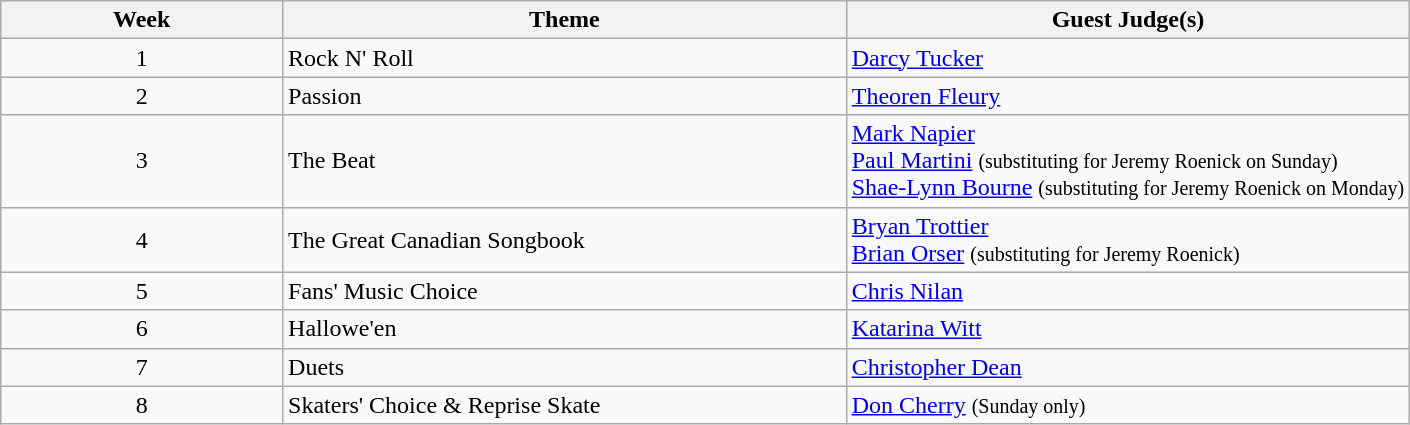<table class="wikitable">
<tr>
<th style="width:20%;">Week</th>
<th style="width:40%;">Theme</th>
<th style="width:40%;">Guest Judge(s)</th>
</tr>
<tr>
<td style="text-align:center;">1</td>
<td>Rock N' Roll</td>
<td><a href='#'>Darcy Tucker</a></td>
</tr>
<tr>
<td style="text-align:center;">2</td>
<td>Passion</td>
<td><a href='#'>Theoren Fleury</a></td>
</tr>
<tr>
<td style="text-align:center;">3</td>
<td>The Beat</td>
<td><a href='#'>Mark Napier</a><br><a href='#'>Paul Martini</a> <small>(substituting for Jeremy Roenick on Sunday)</small><br><a href='#'>Shae-Lynn Bourne</a> <small>(substituting for Jeremy Roenick on Monday)</small></td>
</tr>
<tr>
<td style="text-align:center;">4</td>
<td>The Great Canadian Songbook</td>
<td><a href='#'>Bryan Trottier</a><br><a href='#'>Brian Orser</a> <small>(substituting for Jeremy Roenick)</small></td>
</tr>
<tr>
<td style="text-align:center;">5</td>
<td>Fans' Music Choice</td>
<td><a href='#'>Chris Nilan</a></td>
</tr>
<tr>
<td style="text-align:center;">6</td>
<td>Hallowe'en</td>
<td><a href='#'>Katarina Witt</a></td>
</tr>
<tr>
<td style="text-align:center;">7</td>
<td>Duets</td>
<td><a href='#'>Christopher Dean</a></td>
</tr>
<tr>
<td style="text-align:center;">8</td>
<td>Skaters' Choice & Reprise Skate</td>
<td><a href='#'>Don Cherry</a> <small>(Sunday only)</small></td>
</tr>
</table>
